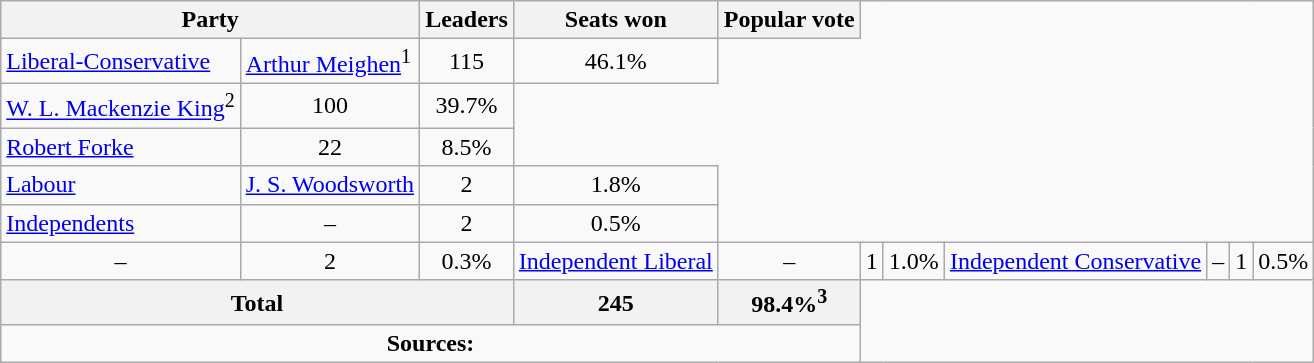<table class="wikitable">
<tr>
<th colspan="2">Party</th>
<th>Leaders</th>
<th>Seats won</th>
<th>Popular vote</th>
</tr>
<tr>
<td><a href='#'>Liberal-Conservative</a></td>
<td><a href='#'>Arthur Meighen</a><sup>1</sup></td>
<td align=center>115</td>
<td align=center>46.1%</td>
</tr>
<tr>
<td><a href='#'>W. L. Mackenzie King</a><sup>2</sup></td>
<td align=center>100</td>
<td align=center>39.7%</td>
</tr>
<tr>
<td><a href='#'>Robert Forke</a></td>
<td align=center>22</td>
<td align=center>8.5%</td>
</tr>
<tr>
<td><a href='#'>Labour</a></td>
<td><a href='#'>J. S. Woodsworth</a></td>
<td align=center>2</td>
<td align=center>1.8%</td>
</tr>
<tr>
<td><a href='#'>Independents</a></td>
<td align=center>–</td>
<td align=center>2</td>
<td align=center>0.5%</td>
</tr>
<tr>
<td align=center>–</td>
<td align=center>2</td>
<td align=center>0.3%<br></td>
<td><a href='#'>Independent Liberal</a></td>
<td align=center>–</td>
<td align=center>1</td>
<td align=center>1.0%<br></td>
<td><a href='#'>Independent Conservative</a></td>
<td align=center>–</td>
<td align=center>1</td>
<td align=center>0.5%</td>
</tr>
<tr>
<th colspan=3 align=left>Total</th>
<th align=center>245</th>
<th align=center>98.4%<sup>3</sup></th>
</tr>
<tr>
<td align="center" colspan=5><strong>Sources:</strong> </td>
</tr>
</table>
